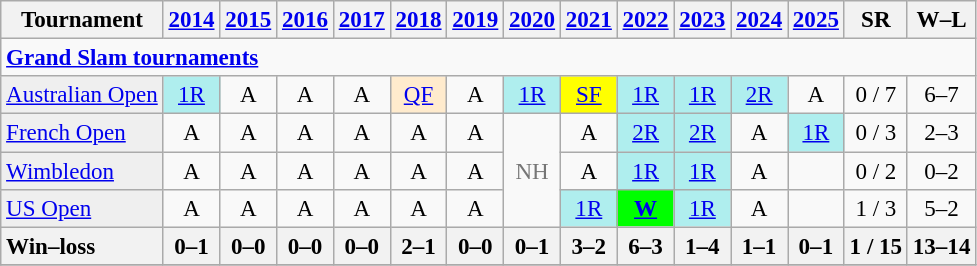<table class="wikitable" style="text-align:center;font-size:96%">
<tr>
<th>Tournament</th>
<th><a href='#'>2014</a></th>
<th><a href='#'>2015</a></th>
<th><a href='#'>2016</a></th>
<th><a href='#'>2017</a></th>
<th><a href='#'>2018</a></th>
<th><a href='#'>2019</a></th>
<th><a href='#'>2020</a></th>
<th><a href='#'>2021</a></th>
<th><a href='#'>2022</a></th>
<th><a href='#'>2023</a></th>
<th><a href='#'>2024</a></th>
<th><a href='#'>2025</a></th>
<th>SR</th>
<th>W–L</th>
</tr>
<tr>
<td colspan="18" align="left"><strong><a href='#'>Grand Slam tournaments</a></strong></td>
</tr>
<tr>
<td style="background:#efefef;text-align:left"><a href='#'>Australian Open</a></td>
<td style=background:#afeeee><a href='#'>1R</a></td>
<td>A</td>
<td>A</td>
<td>A</td>
<td style=background:#ffebcd><a href='#'>QF</a></td>
<td>A</td>
<td style=background:#afeeee><a href='#'>1R</a></td>
<td style=background:yellow><a href='#'>SF</a></td>
<td style=background:#afeeee><a href='#'>1R</a></td>
<td style=background:#afeeee><a href='#'>1R</a></td>
<td style=background:#afeeee><a href='#'>2R</a></td>
<td>A</td>
<td>0 / 7</td>
<td>6–7</td>
</tr>
<tr>
<td style="background:#efefef;text-align:left"><a href='#'>French Open</a></td>
<td>A</td>
<td>A</td>
<td>A</td>
<td>A</td>
<td>A</td>
<td>A</td>
<td rowspan="3" style="color:#767676">NH</td>
<td>A</td>
<td style=background:#afeeee><a href='#'>2R</a></td>
<td bgcolor=afeeee><a href='#'>2R</a></td>
<td>A</td>
<td style=background:#afeeee><a href='#'>1R</a></td>
<td>0 / 3</td>
<td>2–3</td>
</tr>
<tr>
<td style="background:#efefef;text-align:left"><a href='#'>Wimbledon</a></td>
<td>A</td>
<td>A</td>
<td>A</td>
<td>A</td>
<td>A</td>
<td>A</td>
<td>A</td>
<td style=background:#afeeee><a href='#'>1R</a></td>
<td style=background:#afeeee><a href='#'>1R</a></td>
<td>A</td>
<td></td>
<td>0 / 2</td>
<td>0–2</td>
</tr>
<tr>
<td style="background:#efefef;text-align:left"><a href='#'>US Open</a></td>
<td>A</td>
<td>A</td>
<td>A</td>
<td>A</td>
<td>A</td>
<td>A</td>
<td style=background:#afeeee><a href='#'>1R</a></td>
<td style=background:lime><strong><a href='#'>W</a></strong></td>
<td style=background:#afeeee><a href='#'>1R</a></td>
<td>A</td>
<td></td>
<td>1 / 3</td>
<td>5–2</td>
</tr>
<tr>
<th style="text-align:left">Win–loss</th>
<th>0–1</th>
<th>0–0</th>
<th>0–0</th>
<th>0–0</th>
<th>2–1</th>
<th>0–0</th>
<th>0–1</th>
<th>3–2</th>
<th>6–3</th>
<th>1–4</th>
<th>1–1</th>
<th>0–1</th>
<th>1 / 15</th>
<th>13–14</th>
</tr>
<tr>
</tr>
</table>
